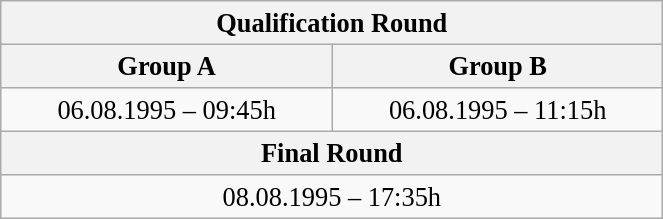<table class="wikitable" style=" text-align:center; font-size:110%;" width="35%">
<tr>
<th colspan="2">Qualification Round</th>
</tr>
<tr>
<th>Group A</th>
<th>Group B</th>
</tr>
<tr>
<td>06.08.1995 – 09:45h</td>
<td>06.08.1995 – 11:15h</td>
</tr>
<tr>
<th colspan="2">Final Round</th>
</tr>
<tr>
<td colspan="2">08.08.1995 – 17:35h</td>
</tr>
</table>
